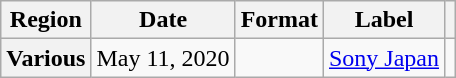<table class="wikitable plainrowheaders">
<tr>
<th scope="col">Region</th>
<th scope="col">Date</th>
<th scope="col">Format</th>
<th scope="col">Label</th>
<th scope="col"></th>
</tr>
<tr>
<th scope="row">Various</th>
<td>May 11, 2020</td>
<td></td>
<td><a href='#'>Sony Japan</a></td>
<td style="text-align:center"></td>
</tr>
</table>
